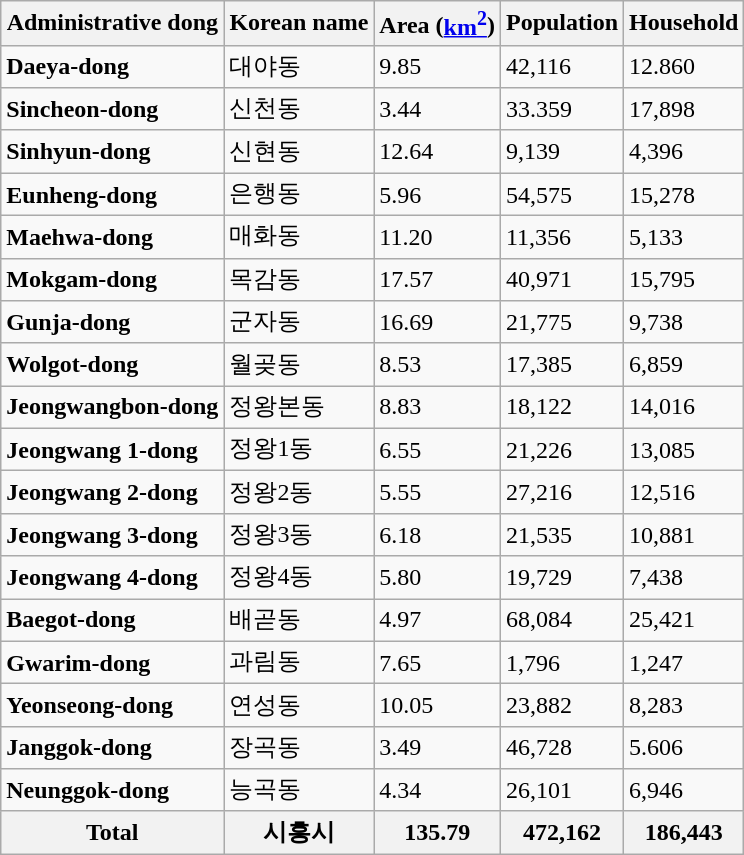<table class="wikitable">
<tr>
<th>Administrative dong</th>
<th>Korean name</th>
<th>Area (<a href='#'>km<sup>2</sup></a>)</th>
<th>Population</th>
<th>Household</th>
</tr>
<tr>
<td><strong>Daeya-dong</strong></td>
<td>대야동</td>
<td>9.85</td>
<td>42,116</td>
<td>12.860</td>
</tr>
<tr>
<td><strong>Sincheon-dong</strong></td>
<td>신천동</td>
<td>3.44</td>
<td>33.359</td>
<td>17,898</td>
</tr>
<tr>
<td><strong>Sinhyun-dong</strong></td>
<td>신현동</td>
<td>12.64</td>
<td>9,139</td>
<td>4,396</td>
</tr>
<tr>
<td><strong>Eunheng-dong</strong></td>
<td>은행동</td>
<td>5.96</td>
<td>54,575</td>
<td>15,278</td>
</tr>
<tr>
<td><strong>Maehwa-dong</strong></td>
<td>매화동</td>
<td>11.20</td>
<td>11,356</td>
<td>5,133</td>
</tr>
<tr>
<td><strong>Mokgam-dong</strong></td>
<td>목감동</td>
<td>17.57</td>
<td>40,971</td>
<td>15,795</td>
</tr>
<tr>
<td><strong>Gunja-dong</strong></td>
<td>군자동</td>
<td>16.69</td>
<td>21,775</td>
<td>9,738</td>
</tr>
<tr>
<td><strong>Wolgot-dong</strong></td>
<td>월곶동</td>
<td>8.53</td>
<td>17,385</td>
<td>6,859</td>
</tr>
<tr>
<td><strong>Jeongwangbon-dong</strong></td>
<td>정왕본동</td>
<td>8.83</td>
<td>18,122</td>
<td>14,016</td>
</tr>
<tr>
<td><strong>Jeongwang 1-dong</strong></td>
<td>정왕1동</td>
<td>6.55</td>
<td>21,226</td>
<td>13,085</td>
</tr>
<tr>
<td><strong>Jeongwang 2-dong</strong></td>
<td>정왕2동</td>
<td>5.55</td>
<td>27,216</td>
<td>12,516</td>
</tr>
<tr>
<td><strong>Jeongwang 3-dong</strong></td>
<td>정왕3동</td>
<td>6.18</td>
<td>21,535</td>
<td>10,881</td>
</tr>
<tr>
<td><strong>Jeongwang 4-dong</strong></td>
<td>정왕4동</td>
<td>5.80</td>
<td>19,729</td>
<td>7,438</td>
</tr>
<tr>
<td><strong>Baegot-dong</strong></td>
<td>배곧동</td>
<td>4.97</td>
<td>68,084</td>
<td>25,421</td>
</tr>
<tr>
<td><strong>Gwarim-dong</strong></td>
<td>과림동</td>
<td>7.65</td>
<td>1,796</td>
<td>1,247</td>
</tr>
<tr>
<td><strong>Yeonseong-dong</strong></td>
<td>연성동</td>
<td>10.05</td>
<td>23,882</td>
<td>8,283</td>
</tr>
<tr>
<td><strong>Janggok-dong</strong></td>
<td>장곡동</td>
<td>3.49</td>
<td>46,728</td>
<td>5.606</td>
</tr>
<tr>
<td><strong>Neunggok-dong</strong></td>
<td>능곡동</td>
<td>4.34</td>
<td>26,101</td>
<td>6,946</td>
</tr>
<tr>
<th><strong>Total</strong></th>
<th>시흥시</th>
<th>135.79</th>
<th>472,162</th>
<th>186,443</th>
</tr>
</table>
